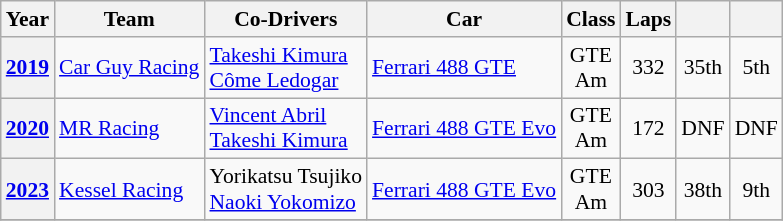<table class="wikitable" style="text-align:center; font-size:90%">
<tr>
<th>Year</th>
<th>Team</th>
<th>Co-Drivers</th>
<th>Car</th>
<th>Class</th>
<th>Laps</th>
<th></th>
<th></th>
</tr>
<tr>
<th><a href='#'>2019</a></th>
<td align="left"> <a href='#'>Car Guy Racing</a></td>
<td align="left"> <a href='#'>Takeshi Kimura</a><br> <a href='#'>Côme Ledogar</a></td>
<td align="left"><a href='#'>Ferrari 488 GTE</a></td>
<td>GTE<br>Am</td>
<td>332</td>
<td>35th</td>
<td>5th</td>
</tr>
<tr>
<th><a href='#'>2020</a></th>
<td align="left"> <a href='#'>MR Racing</a></td>
<td align="left"> <a href='#'>Vincent Abril</a><br> <a href='#'>Takeshi Kimura</a></td>
<td align="left"><a href='#'>Ferrari 488 GTE Evo</a></td>
<td>GTE<br>Am</td>
<td>172</td>
<td>DNF</td>
<td>DNF</td>
</tr>
<tr>
<th><a href='#'>2023</a></th>
<td align="left"> <a href='#'>Kessel Racing</a></td>
<td align="left"> Yorikatsu Tsujiko<br> <a href='#'>Naoki Yokomizo</a></td>
<td align="left"><a href='#'>Ferrari 488 GTE Evo</a></td>
<td>GTE<br>Am</td>
<td>303</td>
<td>38th</td>
<td>9th</td>
</tr>
<tr>
</tr>
</table>
